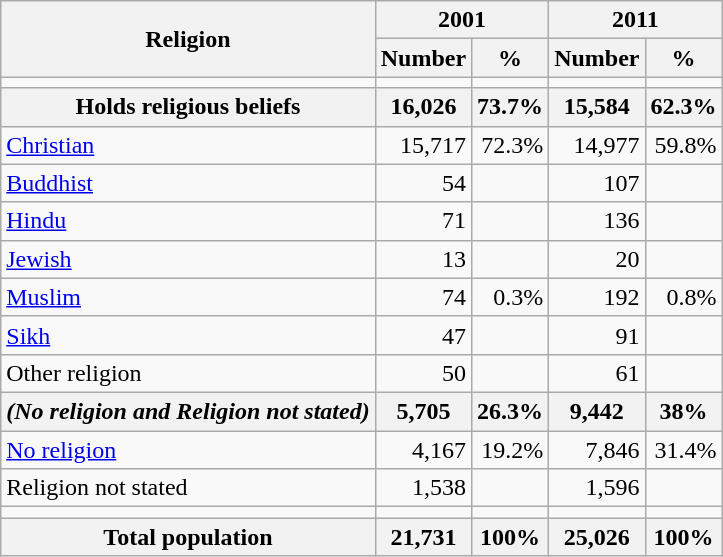<table class="wikitable sortable mw-collapsible mw-collapsed">
<tr>
<th rowspan="2">Religion</th>
<th colspan="2">2001</th>
<th colspan="2">2011</th>
</tr>
<tr>
<th>Number</th>
<th>%</th>
<th>Number</th>
<th>%</th>
</tr>
<tr>
<td></td>
<td></td>
<td></td>
<td></td>
<td></td>
</tr>
<tr>
<th>Holds religious beliefs</th>
<th>16,026</th>
<th>73.7%</th>
<th>15,584</th>
<th>62.3%</th>
</tr>
<tr>
<td> <a href='#'>Christian</a></td>
<td align="right">15,717</td>
<td align="right">72.3%</td>
<td align="right">14,977</td>
<td align="right">59.8%</td>
</tr>
<tr>
<td> <a href='#'>Buddhist</a></td>
<td align="right">54</td>
<td align="right"></td>
<td align="right">107</td>
<td align="right"></td>
</tr>
<tr>
<td> <a href='#'>Hindu</a></td>
<td align="right">71</td>
<td align="right"></td>
<td align="right">136</td>
<td align="right"></td>
</tr>
<tr>
<td> <a href='#'>Jewish</a></td>
<td align="right">13</td>
<td align="right"></td>
<td align="right">20</td>
<td align="right"></td>
</tr>
<tr>
<td> <a href='#'>Muslim</a></td>
<td align="right">74</td>
<td align="right">0.3%</td>
<td align="right">192</td>
<td align="right">0.8%</td>
</tr>
<tr>
<td> <a href='#'>Sikh</a></td>
<td align="right">47</td>
<td align="right"></td>
<td align="right">91</td>
<td align="right"></td>
</tr>
<tr>
<td>Other religion</td>
<td align="right">50</td>
<td align="right"></td>
<td align="right">61</td>
<td align="right"></td>
</tr>
<tr>
<th><em>(No religion and Religion not stated)</em></th>
<th align="right">5,705</th>
<th align="right">26.3%</th>
<th align="right">9,442</th>
<th align="right">38%</th>
</tr>
<tr>
<td><a href='#'>No religion</a></td>
<td align="right">4,167</td>
<td align="right">19.2%</td>
<td align="right">7,846</td>
<td align="right">31.4%</td>
</tr>
<tr>
<td>Religion not stated</td>
<td align="right">1,538</td>
<td align="right"></td>
<td align="right">1,596</td>
<td align="right"></td>
</tr>
<tr>
<td></td>
<td></td>
<td></td>
<td></td>
<td></td>
</tr>
<tr>
<th>Total population</th>
<th align="right">21,731</th>
<th align="right">100%</th>
<th align="right">25,026</th>
<th align="right">100%</th>
</tr>
</table>
